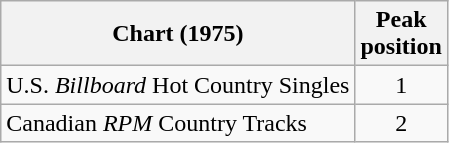<table class="wikitable">
<tr>
<th align="left">Chart (1975)</th>
<th align="center">Peak<br>position</th>
</tr>
<tr>
<td align="left">U.S. <em>Billboard</em> Hot Country Singles</td>
<td align="center">1</td>
</tr>
<tr>
<td align="left">Canadian <em>RPM</em> Country Tracks</td>
<td align="center">2</td>
</tr>
</table>
